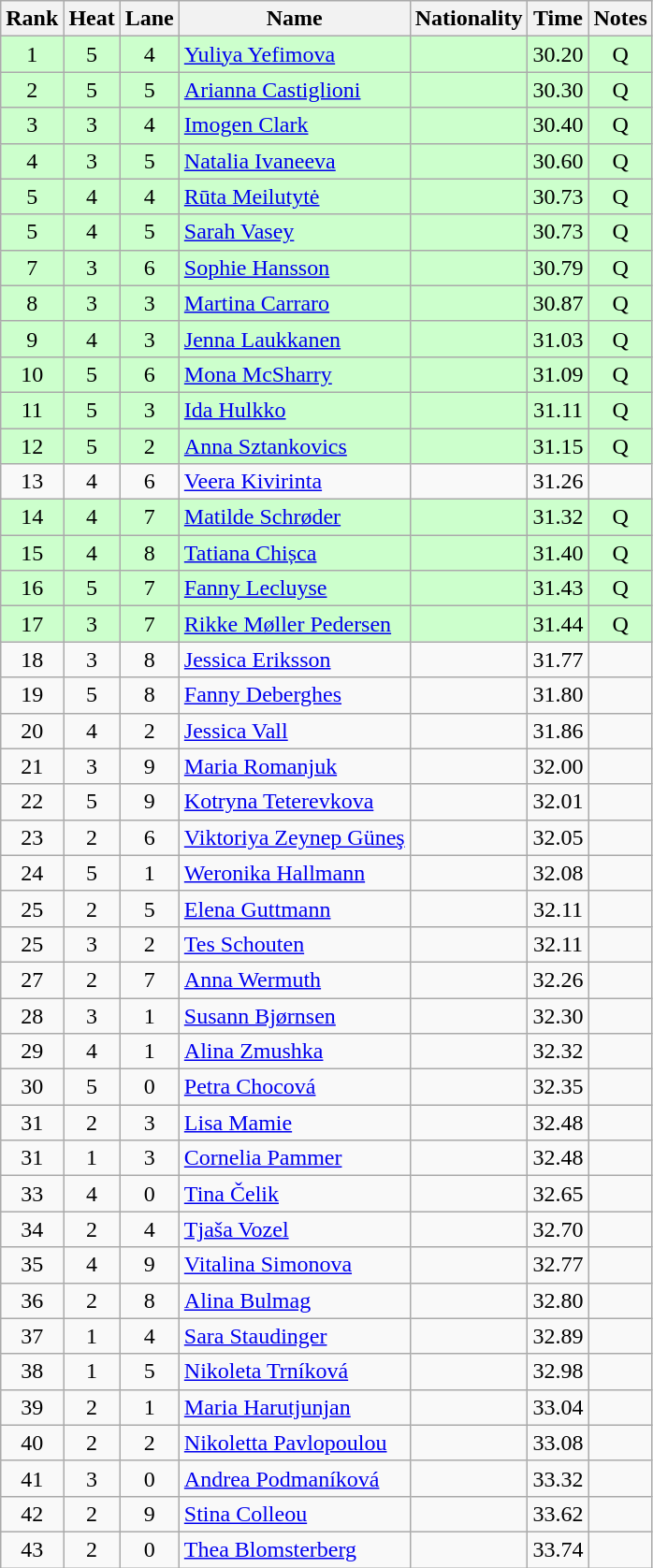<table class="wikitable sortable" style="text-align:center">
<tr>
<th>Rank</th>
<th>Heat</th>
<th>Lane</th>
<th>Name</th>
<th>Nationality</th>
<th>Time</th>
<th>Notes</th>
</tr>
<tr bgcolor=ccffcc>
<td>1</td>
<td>5</td>
<td>4</td>
<td align="left"><a href='#'>Yuliya Yefimova</a></td>
<td align="left"></td>
<td>30.20</td>
<td>Q</td>
</tr>
<tr bgcolor=ccffcc>
<td>2</td>
<td>5</td>
<td>5</td>
<td align="left"><a href='#'>Arianna Castiglioni</a></td>
<td align="left"></td>
<td>30.30</td>
<td>Q</td>
</tr>
<tr bgcolor=ccffcc>
<td>3</td>
<td>3</td>
<td>4</td>
<td align="left"><a href='#'>Imogen Clark</a></td>
<td align="left"></td>
<td>30.40</td>
<td>Q</td>
</tr>
<tr bgcolor=ccffcc>
<td>4</td>
<td>3</td>
<td>5</td>
<td align="left"><a href='#'>Natalia Ivaneeva</a></td>
<td align="left"></td>
<td>30.60</td>
<td>Q</td>
</tr>
<tr bgcolor=ccffcc>
<td>5</td>
<td>4</td>
<td>4</td>
<td align="left"><a href='#'>Rūta Meilutytė</a></td>
<td align="left"></td>
<td>30.73</td>
<td>Q</td>
</tr>
<tr bgcolor=ccffcc>
<td>5</td>
<td>4</td>
<td>5</td>
<td align="left"><a href='#'>Sarah Vasey</a></td>
<td align="left"></td>
<td>30.73</td>
<td>Q</td>
</tr>
<tr bgcolor=ccffcc>
<td>7</td>
<td>3</td>
<td>6</td>
<td align="left"><a href='#'>Sophie Hansson</a></td>
<td align="left"></td>
<td>30.79</td>
<td>Q</td>
</tr>
<tr bgcolor=ccffcc>
<td>8</td>
<td>3</td>
<td>3</td>
<td align="left"><a href='#'>Martina Carraro</a></td>
<td align="left"></td>
<td>30.87</td>
<td>Q</td>
</tr>
<tr bgcolor=ccffcc>
<td>9</td>
<td>4</td>
<td>3</td>
<td align="left"><a href='#'>Jenna Laukkanen</a></td>
<td align="left"></td>
<td>31.03</td>
<td>Q</td>
</tr>
<tr bgcolor=ccffcc>
<td>10</td>
<td>5</td>
<td>6</td>
<td align="left"><a href='#'>Mona McSharry</a></td>
<td align="left"></td>
<td>31.09</td>
<td>Q</td>
</tr>
<tr bgcolor=ccffcc>
<td>11</td>
<td>5</td>
<td>3</td>
<td align="left"><a href='#'>Ida Hulkko</a></td>
<td align="left"></td>
<td>31.11</td>
<td>Q</td>
</tr>
<tr bgcolor=ccffcc>
<td>12</td>
<td>5</td>
<td>2</td>
<td align="left"><a href='#'>Anna Sztankovics</a></td>
<td align="left"></td>
<td>31.15</td>
<td>Q</td>
</tr>
<tr>
<td>13</td>
<td>4</td>
<td>6</td>
<td align="left"><a href='#'>Veera Kivirinta</a></td>
<td align="left"></td>
<td>31.26</td>
<td></td>
</tr>
<tr bgcolor=ccffcc>
<td>14</td>
<td>4</td>
<td>7</td>
<td align="left"><a href='#'>Matilde Schrøder</a></td>
<td align="left"></td>
<td>31.32</td>
<td>Q</td>
</tr>
<tr bgcolor=ccffcc>
<td>15</td>
<td>4</td>
<td>8</td>
<td align="left"><a href='#'>Tatiana Chișca</a></td>
<td align="left"></td>
<td>31.40</td>
<td>Q</td>
</tr>
<tr bgcolor=ccffcc>
<td>16</td>
<td>5</td>
<td>7</td>
<td align="left"><a href='#'>Fanny Lecluyse</a></td>
<td align="left"></td>
<td>31.43</td>
<td>Q</td>
</tr>
<tr bgcolor=ccffcc>
<td>17</td>
<td>3</td>
<td>7</td>
<td align="left"><a href='#'>Rikke Møller Pedersen</a></td>
<td align="left"></td>
<td>31.44</td>
<td>Q</td>
</tr>
<tr>
<td>18</td>
<td>3</td>
<td>8</td>
<td align="left"><a href='#'>Jessica Eriksson</a></td>
<td align="left"></td>
<td>31.77</td>
<td></td>
</tr>
<tr>
<td>19</td>
<td>5</td>
<td>8</td>
<td align="left"><a href='#'>Fanny Deberghes</a></td>
<td align="left"></td>
<td>31.80</td>
<td></td>
</tr>
<tr>
<td>20</td>
<td>4</td>
<td>2</td>
<td align="left"><a href='#'>Jessica Vall</a></td>
<td align="left"></td>
<td>31.86</td>
<td></td>
</tr>
<tr>
<td>21</td>
<td>3</td>
<td>9</td>
<td align="left"><a href='#'>Maria Romanjuk</a></td>
<td align="left"></td>
<td>32.00</td>
<td></td>
</tr>
<tr>
<td>22</td>
<td>5</td>
<td>9</td>
<td align="left"><a href='#'>Kotryna Teterevkova</a></td>
<td align="left"></td>
<td>32.01</td>
<td></td>
</tr>
<tr>
<td>23</td>
<td>2</td>
<td>6</td>
<td align="left"><a href='#'>Viktoriya Zeynep Güneş</a></td>
<td align="left"></td>
<td>32.05</td>
<td></td>
</tr>
<tr>
<td>24</td>
<td>5</td>
<td>1</td>
<td align="left"><a href='#'>Weronika Hallmann</a></td>
<td align="left"></td>
<td>32.08</td>
<td></td>
</tr>
<tr>
<td>25</td>
<td>2</td>
<td>5</td>
<td align="left"><a href='#'>Elena Guttmann</a></td>
<td align="left"></td>
<td>32.11</td>
<td></td>
</tr>
<tr>
<td>25</td>
<td>3</td>
<td>2</td>
<td align="left"><a href='#'>Tes Schouten</a></td>
<td align="left"></td>
<td>32.11</td>
<td></td>
</tr>
<tr>
<td>27</td>
<td>2</td>
<td>7</td>
<td align="left"><a href='#'>Anna Wermuth</a></td>
<td align="left"></td>
<td>32.26</td>
<td></td>
</tr>
<tr>
<td>28</td>
<td>3</td>
<td>1</td>
<td align="left"><a href='#'>Susann Bjørnsen</a></td>
<td align="left"></td>
<td>32.30</td>
<td></td>
</tr>
<tr>
<td>29</td>
<td>4</td>
<td>1</td>
<td align="left"><a href='#'>Alina Zmushka</a></td>
<td align="left"></td>
<td>32.32</td>
<td></td>
</tr>
<tr>
<td>30</td>
<td>5</td>
<td>0</td>
<td align="left"><a href='#'>Petra Chocová</a></td>
<td align="left"></td>
<td>32.35</td>
<td></td>
</tr>
<tr>
<td>31</td>
<td>2</td>
<td>3</td>
<td align="left"><a href='#'>Lisa Mamie</a></td>
<td align="left"></td>
<td>32.48</td>
<td></td>
</tr>
<tr>
<td>31</td>
<td>1</td>
<td>3</td>
<td align="left"><a href='#'>Cornelia Pammer</a></td>
<td align="left"></td>
<td>32.48</td>
<td></td>
</tr>
<tr>
<td>33</td>
<td>4</td>
<td>0</td>
<td align="left"><a href='#'>Tina Čelik</a></td>
<td align="left"></td>
<td>32.65</td>
<td></td>
</tr>
<tr>
<td>34</td>
<td>2</td>
<td>4</td>
<td align="left"><a href='#'>Tjaša Vozel</a></td>
<td align="left"></td>
<td>32.70</td>
<td></td>
</tr>
<tr>
<td>35</td>
<td>4</td>
<td>9</td>
<td align="left"><a href='#'>Vitalina Simonova</a></td>
<td align="left"></td>
<td>32.77</td>
<td></td>
</tr>
<tr>
<td>36</td>
<td>2</td>
<td>8</td>
<td align="left"><a href='#'>Alina Bulmag</a></td>
<td align="left"></td>
<td>32.80</td>
<td></td>
</tr>
<tr>
<td>37</td>
<td>1</td>
<td>4</td>
<td align="left"><a href='#'>Sara Staudinger</a></td>
<td align="left"></td>
<td>32.89</td>
<td></td>
</tr>
<tr>
<td>38</td>
<td>1</td>
<td>5</td>
<td align="left"><a href='#'>Nikoleta Trníková</a></td>
<td align="left"></td>
<td>32.98</td>
<td></td>
</tr>
<tr>
<td>39</td>
<td>2</td>
<td>1</td>
<td align="left"><a href='#'>Maria Harutjunjan</a></td>
<td align="left"></td>
<td>33.04</td>
<td></td>
</tr>
<tr>
<td>40</td>
<td>2</td>
<td>2</td>
<td align="left"><a href='#'>Nikoletta Pavlopoulou</a></td>
<td align="left"></td>
<td>33.08</td>
<td></td>
</tr>
<tr>
<td>41</td>
<td>3</td>
<td>0</td>
<td align="left"><a href='#'>Andrea Podmaníková</a></td>
<td align="left"></td>
<td>33.32</td>
<td></td>
</tr>
<tr>
<td>42</td>
<td>2</td>
<td>9</td>
<td align="left"><a href='#'>Stina Colleou</a></td>
<td align="left"></td>
<td>33.62</td>
<td></td>
</tr>
<tr>
<td>43</td>
<td>2</td>
<td>0</td>
<td align="left"><a href='#'>Thea Blomsterberg</a></td>
<td align="left"></td>
<td>33.74</td>
<td></td>
</tr>
</table>
